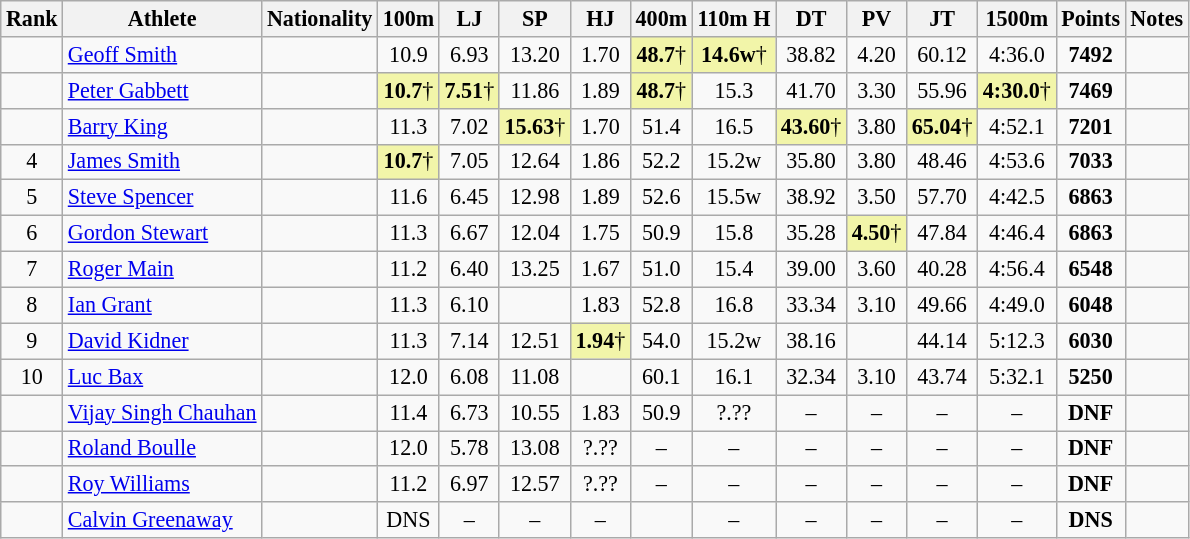<table class="wikitable sortable" style=" text-align:center; font-size:92%;">
<tr>
<th scope=col>Rank</th>
<th scope=col>Athlete</th>
<th scope=col>Nationality</th>
<th scope=col>100m</th>
<th scope=col>LJ</th>
<th scope=col>SP</th>
<th scope=col>HJ</th>
<th scope=col>400m</th>
<th scope=col>110m H</th>
<th scope=col>DT</th>
<th scope=col>PV</th>
<th scope=col>JT</th>
<th scope=col>1500m</th>
<th scope=col>Points</th>
<th scope=col>Notes</th>
</tr>
<tr>
<td></td>
<td style="text-align:left;"><a href='#'>Geoff Smith</a></td>
<td style="text-align:left;"></td>
<td>10.9</td>
<td>6.93</td>
<td>13.20</td>
<td>1.70</td>
<td style="background-color: #f2f5a9;"><strong>48.7</strong>†</td>
<td style="background-color: #f2f5a9;"><strong>14.6w</strong>†</td>
<td>38.82</td>
<td>4.20</td>
<td>60.12</td>
<td>4:36.0</td>
<td><strong>7492</strong></td>
<td></td>
</tr>
<tr>
<td></td>
<td style="text-align:left;"><a href='#'>Peter Gabbett</a></td>
<td style="text-align:left;"></td>
<td style="background-color: #f2f5a9;"><strong>10.7</strong>†</td>
<td style="background-color: #f2f5a9;"><strong>7.51</strong>†</td>
<td>11.86</td>
<td>1.89</td>
<td style="background-color: #f2f5a9;"><strong>48.7</strong>†</td>
<td>15.3</td>
<td>41.70</td>
<td>3.30</td>
<td>55.96</td>
<td style="background-color: #f2f5a9;"><strong>4:30.0</strong>†</td>
<td><strong>7469</strong></td>
<td></td>
</tr>
<tr>
<td></td>
<td style="text-align:left;"><a href='#'>Barry King</a></td>
<td style="text-align:left;"></td>
<td>11.3</td>
<td>7.02</td>
<td style="background-color: #f2f5a9;"><strong>15.63</strong>†</td>
<td>1.70</td>
<td>51.4</td>
<td>16.5</td>
<td style="background-color: #f2f5a9;"><strong>43.60</strong>†</td>
<td>3.80</td>
<td style="background-color: #f2f5a9;"><strong>65.04</strong>†</td>
<td>4:52.1</td>
<td><strong>7201</strong></td>
<td></td>
</tr>
<tr>
<td>4</td>
<td style="text-align:left;"><a href='#'>James Smith</a></td>
<td style="text-align:left;"></td>
<td style="background-color: #f2f5a9;"><strong>10.7</strong>†</td>
<td>7.05</td>
<td>12.64</td>
<td>1.86</td>
<td>52.2</td>
<td>15.2w</td>
<td>35.80</td>
<td>3.80</td>
<td>48.46</td>
<td>4:53.6</td>
<td><strong>7033</strong></td>
<td></td>
</tr>
<tr>
<td>5</td>
<td style="text-align:left;"><a href='#'>Steve Spencer</a></td>
<td style="text-align:left;"></td>
<td>11.6</td>
<td>6.45</td>
<td>12.98</td>
<td>1.89</td>
<td>52.6</td>
<td>15.5w</td>
<td>38.92</td>
<td>3.50</td>
<td>57.70</td>
<td>4:42.5</td>
<td><strong>6863</strong></td>
<td></td>
</tr>
<tr>
<td>6</td>
<td style="text-align:left;"><a href='#'>Gordon Stewart</a></td>
<td style="text-align:left;"></td>
<td>11.3</td>
<td>6.67</td>
<td>12.04</td>
<td>1.75</td>
<td>50.9</td>
<td>15.8</td>
<td>35.28</td>
<td style="background-color: #f2f5a9;"><strong>4.50</strong>†</td>
<td>47.84</td>
<td>4:46.4</td>
<td><strong>6863</strong></td>
<td></td>
</tr>
<tr>
<td>7</td>
<td style="text-align:left;"><a href='#'>Roger Main</a></td>
<td style="text-align:left;"></td>
<td>11.2</td>
<td>6.40</td>
<td>13.25</td>
<td>1.67</td>
<td>51.0</td>
<td>15.4</td>
<td>39.00</td>
<td>3.60</td>
<td>40.28</td>
<td>4:56.4</td>
<td><strong>6548</strong></td>
<td></td>
</tr>
<tr>
<td>8</td>
<td style="text-align:left;"><a href='#'>Ian Grant</a></td>
<td style="text-align:left;"></td>
<td>11.3</td>
<td>6.10</td>
<td></td>
<td>1.83</td>
<td>52.8</td>
<td>16.8</td>
<td>33.34</td>
<td>3.10</td>
<td>49.66</td>
<td>4:49.0</td>
<td><strong>6048</strong></td>
<td></td>
</tr>
<tr>
<td>9</td>
<td style="text-align:left;"><a href='#'>David Kidner</a></td>
<td style="text-align:left;"></td>
<td>11.3</td>
<td>7.14</td>
<td>12.51</td>
<td style="background-color: #f2f5a9;"><strong>1.94</strong>†</td>
<td>54.0</td>
<td>15.2w</td>
<td>38.16</td>
<td></td>
<td>44.14</td>
<td>5:12.3</td>
<td><strong>6030</strong></td>
<td></td>
</tr>
<tr>
<td>10</td>
<td style="text-align:left;"><a href='#'>Luc Bax</a></td>
<td style="text-align:left;"></td>
<td>12.0</td>
<td>6.08</td>
<td>11.08</td>
<td></td>
<td>60.1</td>
<td>16.1</td>
<td>32.34</td>
<td>3.10</td>
<td>43.74</td>
<td>5:32.1</td>
<td><strong>5250</strong></td>
<td></td>
</tr>
<tr>
<td data-sort-value="11"></td>
<td style="text-align:left;"><a href='#'>Vijay Singh Chauhan</a></td>
<td style="text-align:left;"></td>
<td>11.4</td>
<td>6.73</td>
<td>10.55</td>
<td>1.83</td>
<td>50.9</td>
<td data-sort-value="99.98">?.??</td>
<td data-sort-value="00.00">–</td>
<td data-sort-value="0.00">–</td>
<td data-sort-value="00.00">–</td>
<td data-sort-value="9:99.99">–</td>
<td data-sort-value="3"><strong>DNF</strong></td>
<td></td>
</tr>
<tr>
<td data-sort-value="12"></td>
<td style="text-align:left;"><a href='#'>Roland Boulle</a></td>
<td style="text-align:left;"></td>
<td>12.0</td>
<td>5.78</td>
<td>13.08</td>
<td data-sort-value="0.01">?.??</td>
<td data-sort-value="99.99">–</td>
<td data-sort-value="99.99">–</td>
<td data-sort-value="00.00">–</td>
<td data-sort-value="0.00">–</td>
<td data-sort-value="00.00">–</td>
<td data-sort-value="9:99.99">–</td>
<td data-sort-value="2"><strong>DNF</strong></td>
<td></td>
</tr>
<tr>
<td data-sort-value="13"></td>
<td style="text-align:left;"><a href='#'>Roy Williams</a></td>
<td style="text-align:left;"></td>
<td>11.2</td>
<td>6.97</td>
<td>12.57</td>
<td data-sort-value="0.01">?.??</td>
<td data-sort-value="99.99">–</td>
<td data-sort-value="99.99">–</td>
<td data-sort-value="00.00">–</td>
<td data-sort-value="0.00">–</td>
<td data-sort-value="00.00">–</td>
<td data-sort-value="9:99.99">–</td>
<td data-sort-value="1"><strong>DNF</strong></td>
<td></td>
</tr>
<tr>
<td data-sort-value="14"></td>
<td style="text-align:left;"><a href='#'>Calvin Greenaway</a></td>
<td style="text-align:left;"></td>
<td data-sort-value="99.99">DNS</td>
<td data-sort-value="0.00">–</td>
<td data-sort-value="00.00">–</td>
<td data-sort-value="0.00">–</td>
<td></td>
<td data-sort-value="99.99">–</td>
<td data-sort-value="00.00">–</td>
<td data-sort-value="0.00">–</td>
<td data-sort-value="00.00">–</td>
<td data-sort-value="9:99.99">–</td>
<td data-sort-value="0"><strong>DNS</strong></td>
<td></td>
</tr>
</table>
